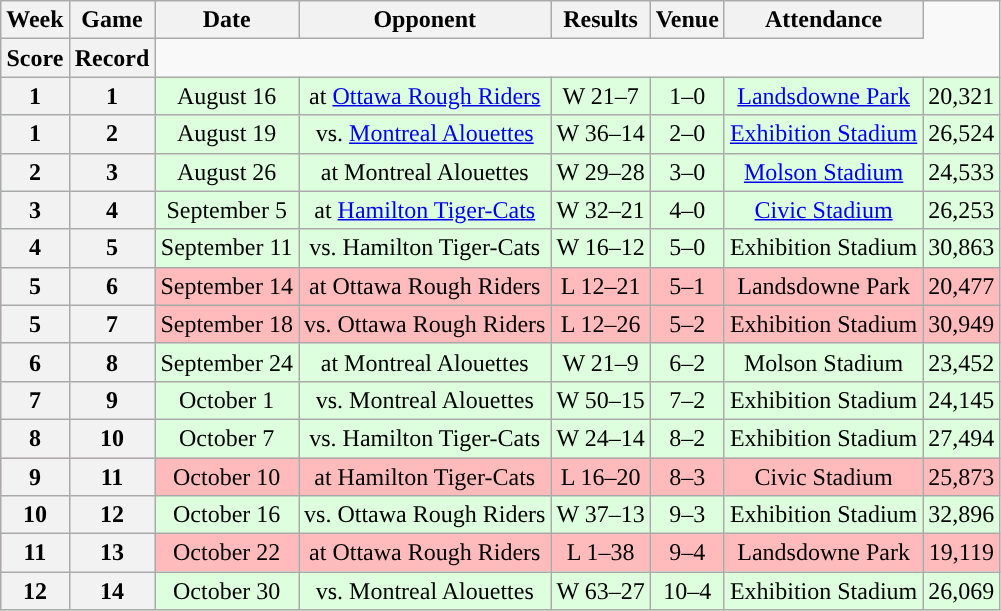<table class="wikitable" style="text-align:center">
<tr>
<th>Week</th>
<th>Game</th>
<th>Date</th>
<th>Opponent</th>
<th>Results</th>
<th>Venue</th>
<th>Attendance</th>
</tr>
<tr>
<th>Score</th>
<th>Record</th>
</tr>
<tr style="background:#ddffdd">
<th>1</th>
<th>1</th>
<td>August 16</td>
<td>at <a href='#'>Ottawa Rough Riders</a></td>
<td>W 21–7</td>
<td>1–0</td>
<td><a href='#'>Landsdowne Park</a></td>
<td>20,321</td>
</tr>
<tr style="background:#ddffdd">
<th>1</th>
<th>2</th>
<td>August 19</td>
<td>vs. <a href='#'>Montreal Alouettes</a></td>
<td>W 36–14</td>
<td>2–0</td>
<td><a href='#'>Exhibition Stadium</a></td>
<td>26,524</td>
</tr>
<tr style="background:#ddffdd">
<th>2</th>
<th>3</th>
<td>August 26</td>
<td>at Montreal Alouettes</td>
<td>W 29–28</td>
<td>3–0</td>
<td><a href='#'>Molson Stadium</a></td>
<td>24,533</td>
</tr>
<tr style="background:#ddffdd">
<th>3</th>
<th>4</th>
<td>September 5</td>
<td>at <a href='#'>Hamilton Tiger-Cats</a></td>
<td>W 32–21</td>
<td>4–0</td>
<td><a href='#'>Civic Stadium</a></td>
<td>26,253</td>
</tr>
<tr style="background:#ddffdd">
<th>4</th>
<th>5</th>
<td>September 11</td>
<td>vs. Hamilton Tiger-Cats</td>
<td>W 16–12</td>
<td>5–0</td>
<td>Exhibition Stadium</td>
<td>30,863</td>
</tr>
<tr style="background:#ffbbbb">
<th>5</th>
<th>6</th>
<td>September 14</td>
<td>at Ottawa Rough Riders</td>
<td>L 12–21</td>
<td>5–1</td>
<td>Landsdowne Park</td>
<td>20,477</td>
</tr>
<tr style="background:#ffbbbb">
<th>5</th>
<th>7</th>
<td>September 18</td>
<td>vs. Ottawa Rough Riders</td>
<td>L 12–26</td>
<td>5–2</td>
<td>Exhibition Stadium</td>
<td>30,949</td>
</tr>
<tr style="background:#ddffdd">
<th>6</th>
<th>8</th>
<td>September 24</td>
<td>at Montreal Alouettes</td>
<td>W 21–9</td>
<td>6–2</td>
<td>Molson Stadium</td>
<td>23,452</td>
</tr>
<tr style="background:#ddffdd">
<th>7</th>
<th>9</th>
<td>October 1</td>
<td>vs. Montreal Alouettes</td>
<td>W 50–15</td>
<td>7–2</td>
<td>Exhibition Stadium</td>
<td>24,145</td>
</tr>
<tr style="background:#ddffdd">
<th>8</th>
<th>10</th>
<td>October 7</td>
<td>vs. Hamilton Tiger-Cats</td>
<td>W 24–14</td>
<td>8–2</td>
<td>Exhibition Stadium</td>
<td>27,494</td>
</tr>
<tr style="background:#ffbbbb">
<th>9</th>
<th>11</th>
<td>October 10</td>
<td>at Hamilton Tiger-Cats</td>
<td>L 16–20</td>
<td>8–3</td>
<td>Civic Stadium</td>
<td>25,873</td>
</tr>
<tr style="background:#ddffdd">
<th>10</th>
<th>12</th>
<td>October 16</td>
<td>vs. Ottawa Rough Riders</td>
<td>W 37–13</td>
<td>9–3</td>
<td>Exhibition Stadium</td>
<td>32,896</td>
</tr>
<tr style="background:#ffbbbb">
<th>11</th>
<th>13</th>
<td>October 22</td>
<td>at Ottawa Rough Riders</td>
<td>L 1–38</td>
<td>9–4</td>
<td>Landsdowne Park</td>
<td>19,119</td>
</tr>
<tr style="background:#ddffdd">
<th>12</th>
<th>14</th>
<td>October 30</td>
<td>vs. Montreal Alouettes</td>
<td>W 63–27</td>
<td>10–4</td>
<td>Exhibition Stadium</td>
<td>26,069</td>
</tr>
</table>
